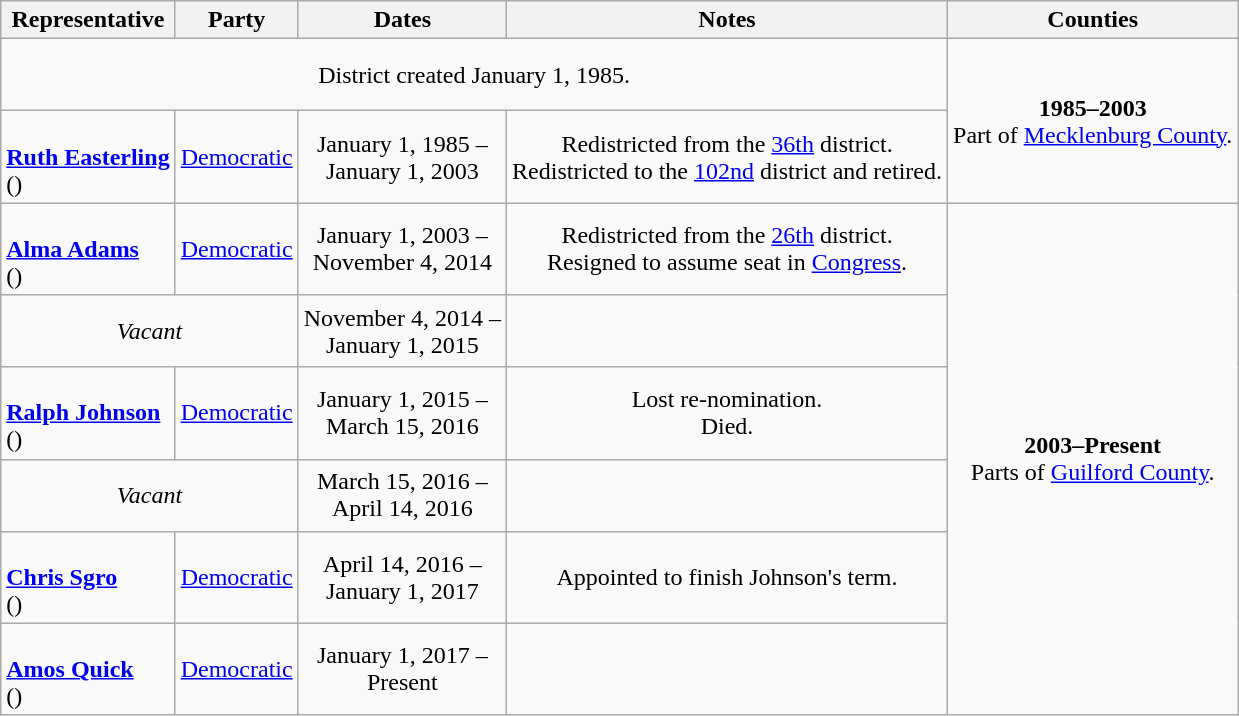<table class=wikitable style="text-align:center">
<tr>
<th>Representative</th>
<th>Party</th>
<th>Dates</th>
<th>Notes</th>
<th>Counties</th>
</tr>
<tr style="height:3em">
<td colspan=4>District created January 1, 1985.</td>
<td rowspan=2><strong>1985–2003</strong> <br> Part of <a href='#'>Mecklenburg County</a>.</td>
</tr>
<tr style="height:3em">
<td align=left><br><strong><a href='#'>Ruth Easterling</a></strong><br>()</td>
<td><a href='#'>Democratic</a></td>
<td nowrap>January 1, 1985 – <br> January 1, 2003</td>
<td>Redistricted from the <a href='#'>36th</a> district. <br> Redistricted to the <a href='#'>102nd</a> district and retired.</td>
</tr>
<tr style="height:3em">
<td align=left><br><strong><a href='#'>Alma Adams</a></strong><br>()</td>
<td><a href='#'>Democratic</a></td>
<td nowrap>January 1, 2003 – <br> November 4, 2014</td>
<td>Redistricted from the <a href='#'>26th</a> district. <br> Resigned to assume seat in <a href='#'>Congress</a>.</td>
<td rowspan=6><strong>2003–Present</strong> <br> Parts of <a href='#'>Guilford County</a>.<br></td>
</tr>
<tr style="height:3em">
<td colspan=2><em>Vacant</em></td>
<td nowrap>November 4, 2014 – <br> January 1, 2015</td>
<td></td>
</tr>
<tr style="height:3em">
<td align=left><br><strong><a href='#'>Ralph Johnson</a></strong><br>()</td>
<td><a href='#'>Democratic</a></td>
<td nowrap>January 1, 2015 – <br> March 15, 2016</td>
<td>Lost re-nomination. <br> Died.</td>
</tr>
<tr style="height:3em">
<td colspan=2><em>Vacant</em></td>
<td nowrap>March 15, 2016 – <br> April 14, 2016</td>
<td></td>
</tr>
<tr style="height:3em">
<td align=left><br><strong><a href='#'>Chris Sgro</a></strong><br>()</td>
<td><a href='#'>Democratic</a></td>
<td nowrap>April 14, 2016 – <br> January 1, 2017</td>
<td>Appointed to finish Johnson's term.</td>
</tr>
<tr style="height:3em">
<td align=left><br><strong><a href='#'>Amos Quick</a></strong><br>()</td>
<td><a href='#'>Democratic</a></td>
<td nowrap>January 1, 2017 – <br> Present</td>
<td></td>
</tr>
</table>
